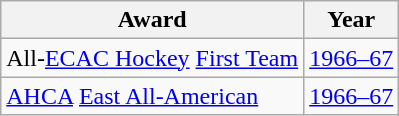<table class="wikitable">
<tr>
<th>Award</th>
<th>Year</th>
</tr>
<tr>
<td>All-<a href='#'>ECAC Hockey</a> <a href='#'>First Team</a></td>
<td><a href='#'>1966–67</a></td>
</tr>
<tr>
<td><a href='#'>AHCA</a> <a href='#'>East All-American</a></td>
<td><a href='#'>1966–67</a></td>
</tr>
</table>
